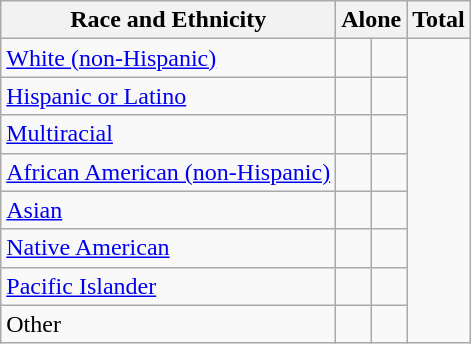<table class="wikitable sortable collapsible"; text-align:right; font-size:80%;">
<tr>
<th>Race and Ethnicity</th>
<th colspan="2" data-sort-type=number>Alone</th>
<th colspan="2" data-sort-type=number>Total</th>
</tr>
<tr>
<td><a href='#'>White (non-Hispanic)</a></td>
<td align=right></td>
<td align=right></td>
</tr>
<tr>
<td><a href='#'>Hispanic or Latino</a></td>
<td align=right></td>
<td align=right></td>
</tr>
<tr>
<td><a href='#'>Multiracial</a></td>
<td align=right></td>
<td align=right></td>
</tr>
<tr>
<td><a href='#'>African American (non-Hispanic)</a></td>
<td align=right></td>
<td align=right></td>
</tr>
<tr>
<td><a href='#'>Asian</a></td>
<td align=right></td>
<td align=right></td>
</tr>
<tr>
<td><a href='#'>Native American</a></td>
<td align=right></td>
<td align=right></td>
</tr>
<tr>
<td><a href='#'>Pacific Islander</a></td>
<td align=right></td>
<td align=right></td>
</tr>
<tr>
<td>Other</td>
<td align=right></td>
<td align=right></td>
</tr>
</table>
